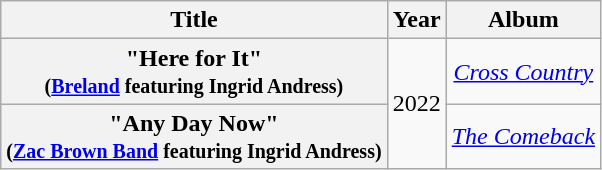<table class="wikitable plainrowheaders" style="text-align:center;">
<tr>
<th>Title</th>
<th>Year</th>
<th>Album</th>
</tr>
<tr>
<th scope="row">"Here for It"<br><small>(<a href='#'>Breland</a> featuring Ingrid Andress)</small></th>
<td rowspan="2">2022</td>
<td><em><a href='#'>Cross Country</a></em></td>
</tr>
<tr>
<th scope="row">"Any Day Now"<br><small>(<a href='#'>Zac Brown Band</a> featuring Ingrid Andress)</small></th>
<td><em><a href='#'>The Comeback</a></em></td>
</tr>
</table>
